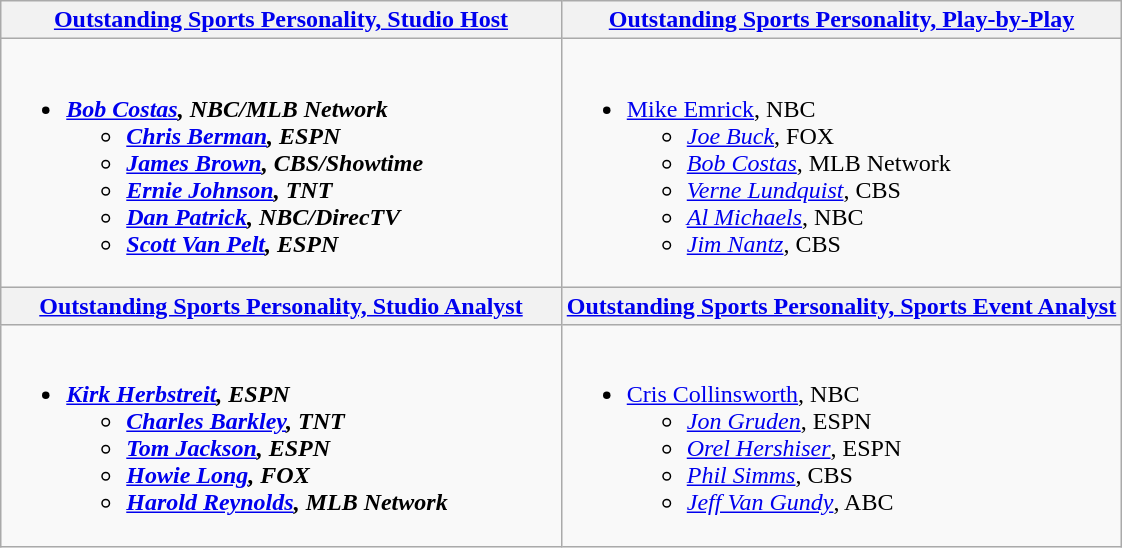<table class=wikitable>
<tr>
<th style="width:50%"><a href='#'>Outstanding Sports Personality, Studio Host</a></th>
<th style="width:50%"><a href='#'>Outstanding Sports Personality, Play-by-Play</a></th>
</tr>
<tr>
<td valign="top"><br><ul><li><strong><em><a href='#'>Bob Costas</a><em>, NBC/MLB Network<strong><ul><li></em><a href='#'>Chris Berman</a><em>, ESPN</li><li></em><a href='#'>James Brown</a><em>, CBS/Showtime</li><li></em><a href='#'>Ernie Johnson</a><em>, TNT</li><li></em><a href='#'>Dan Patrick</a><em>, NBC/DirecTV</li><li></em><a href='#'>Scott Van Pelt</a><em>, ESPN</li></ul></li></ul></td>
<td valign="top"><br><ul><li></em></strong><a href='#'>Mike Emrick</a></em>, NBC</strong><ul><li><em><a href='#'>Joe Buck</a></em>, FOX</li><li><em><a href='#'>Bob Costas</a></em>, MLB Network</li><li><em><a href='#'>Verne Lundquist</a></em>, CBS</li><li><em><a href='#'>Al Michaels</a></em>, NBC</li><li><em><a href='#'>Jim Nantz</a></em>, CBS</li></ul></li></ul></td>
</tr>
<tr>
<th style="width:50%"><a href='#'>Outstanding Sports Personality, Studio Analyst</a></th>
<th style="width:50%"><a href='#'>Outstanding Sports Personality, Sports Event Analyst</a></th>
</tr>
<tr>
<td valign="top"><br><ul><li><strong><em><a href='#'>Kirk Herbstreit</a><em>, ESPN<strong><ul><li></em><a href='#'>Charles Barkley</a><em>, TNT</li><li></em><a href='#'>Tom Jackson</a><em>, ESPN</li><li></em><a href='#'>Howie Long</a><em>, FOX</li><li></em><a href='#'>Harold Reynolds</a><em>, MLB Network</li></ul></li></ul></td>
<td valign="top"><br><ul><li></em></strong><a href='#'>Cris Collinsworth</a></em>, NBC</strong><ul><li><em><a href='#'>Jon Gruden</a></em>, ESPN</li><li><em><a href='#'>Orel Hershiser</a></em>, ESPN</li><li><em><a href='#'>Phil Simms</a></em>, CBS</li><li><em><a href='#'>Jeff Van Gundy</a></em>, ABC</li></ul></li></ul></td>
</tr>
</table>
